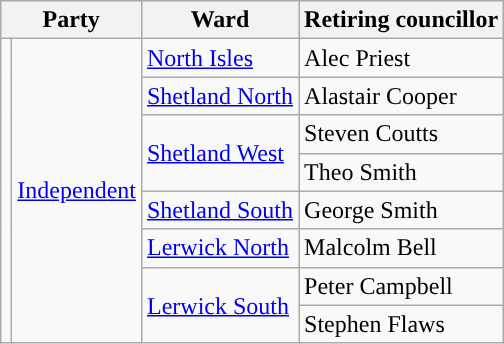<table class="wikitable sortable">
<tr>
<th colspan="2">Party</th>
<th>Ward</th>
<th>Retiring councillor</th>
</tr>
<tr>
<td rowspan="8" style="background-color: "></td>
<td rowspan="8"><a href='#'>Independent</a></td>
<td><a href='#'>North Isles</a></td>
<td>Alec Priest</td>
</tr>
<tr>
<td><a href='#'>Shetland North</a></td>
<td>Alastair Cooper</td>
</tr>
<tr>
<td rowspan="2"><a href='#'>Shetland West</a></td>
<td>Steven Coutts</td>
</tr>
<tr>
<td>Theo Smith</td>
</tr>
<tr>
<td><a href='#'>Shetland South</a></td>
<td>George Smith</td>
</tr>
<tr>
<td><a href='#'>Lerwick North</a></td>
<td>Malcolm Bell</td>
</tr>
<tr>
<td rowspan="2"><a href='#'>Lerwick South</a></td>
<td>Peter Campbell</td>
</tr>
<tr>
<td>Stephen Flaws</td>
</tr>
</table>
